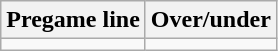<table class="wikitable">
<tr align="center">
<th style=>Pregame line</th>
<th style=>Over/under</th>
</tr>
<tr align="center">
<td></td>
<td></td>
</tr>
</table>
